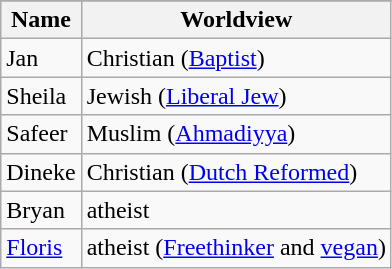<table class= "wikitable">
<tr bgcolor="#CCCCCC">
</tr>
<tr>
<th>Name</th>
<th>Worldview</th>
</tr>
<tr>
<td>Jan</td>
<td>Christian (<a href='#'>Baptist</a>)</td>
</tr>
<tr>
<td>Sheila</td>
<td>Jewish (<a href='#'>Liberal Jew</a>)</td>
</tr>
<tr>
<td>Safeer</td>
<td>Muslim (<a href='#'>Ahmadiyya</a>)</td>
</tr>
<tr>
<td>Dineke</td>
<td>Christian (<a href='#'>Dutch Reformed</a>)</td>
</tr>
<tr>
<td>Bryan</td>
<td>atheist</td>
</tr>
<tr>
<td><a href='#'>Floris</a></td>
<td>atheist (<a href='#'>Freethinker</a> and <a href='#'>vegan</a>)</td>
</tr>
</table>
